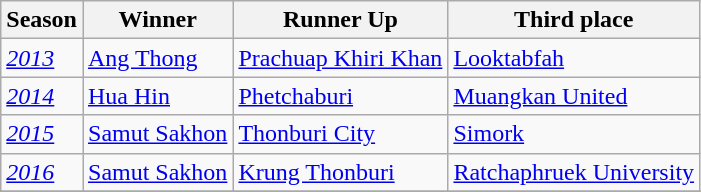<table class="wikitable">
<tr>
<th>Season</th>
<th>Winner</th>
<th>Runner Up</th>
<th>Third place</th>
</tr>
<tr>
<td><em><a href='#'>2013</a></em></td>
<td><a href='#'>Ang Thong</a></td>
<td><a href='#'>Prachuap Khiri Khan</a></td>
<td><a href='#'>Looktabfah</a></td>
</tr>
<tr>
<td><em><a href='#'>2014</a></em></td>
<td><a href='#'>Hua Hin</a></td>
<td><a href='#'>Phetchaburi</a></td>
<td><a href='#'>Muangkan United</a></td>
</tr>
<tr>
<td><em><a href='#'>2015</a></em></td>
<td><a href='#'>Samut Sakhon</a></td>
<td><a href='#'>Thonburi City</a></td>
<td><a href='#'>Simork</a></td>
</tr>
<tr>
<td><em><a href='#'>2016</a></em></td>
<td><a href='#'>Samut Sakhon</a></td>
<td><a href='#'>Krung Thonburi</a></td>
<td><a href='#'>Ratchaphruek University</a></td>
</tr>
<tr>
</tr>
</table>
